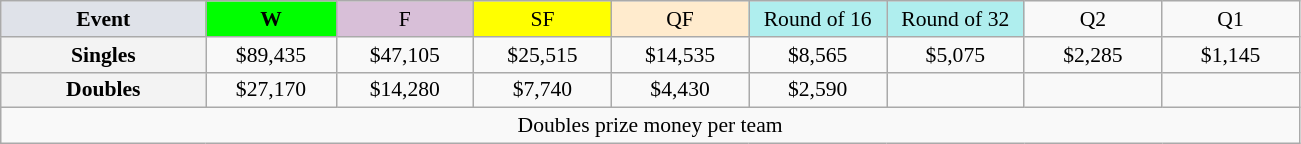<table class=wikitable style=font-size:90%;text-align:center>
<tr>
<td style="width:130px; background:#dfe2e9;"><strong>Event</strong></td>
<td style="width:80px; background:lime;"><strong>W</strong></td>
<td style="width:85px; background:thistle;">F</td>
<td style="width:85px; background:#ff0;">SF</td>
<td style="width:85px; background:#ffebcd;">QF</td>
<td style="width:85px; background:#afeeee;">Round of 16</td>
<td style="width:85px; background:#afeeee;">Round of 32</td>
<td width=85>Q2</td>
<td width=85>Q1</td>
</tr>
<tr>
<td style="background:#f3f3f3;"><strong>Singles</strong></td>
<td>$89,435</td>
<td>$47,105</td>
<td>$25,515</td>
<td>$14,535</td>
<td>$8,565</td>
<td>$5,075</td>
<td>$2,285</td>
<td>$1,145</td>
</tr>
<tr>
<td style="background:#f3f3f3;"><strong>Doubles</strong></td>
<td>$27,170</td>
<td>$14,280</td>
<td>$7,740</td>
<td>$4,430</td>
<td>$2,590</td>
<td></td>
<td></td>
<td></td>
</tr>
<tr>
<td colspan=9>Doubles prize money per team</td>
</tr>
</table>
